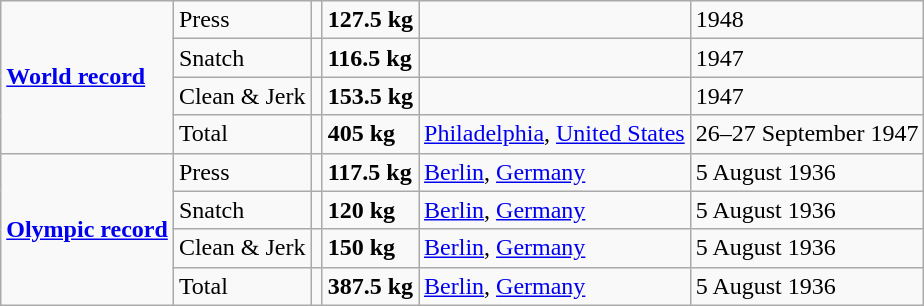<table class="wikitable">
<tr>
<td rowspan=4><strong><a href='#'>World record</a></strong></td>
<td>Press</td>
<td></td>
<td><strong>127.5 kg</strong></td>
<td></td>
<td>1948</td>
</tr>
<tr>
<td>Snatch</td>
<td></td>
<td><strong>116.5 kg</strong></td>
<td></td>
<td>1947</td>
</tr>
<tr>
<td>Clean & Jerk</td>
<td></td>
<td><strong>153.5 kg</strong></td>
<td></td>
<td>1947</td>
</tr>
<tr>
<td>Total</td>
<td></td>
<td><strong>405 kg</strong></td>
<td><a href='#'>Philadelphia</a>, <a href='#'>United States</a></td>
<td>26–27 September 1947</td>
</tr>
<tr>
<td rowspan=4><strong><a href='#'>Olympic record</a></strong></td>
<td>Press</td>
<td></td>
<td><strong>117.5 kg</strong></td>
<td><a href='#'>Berlin</a>, <a href='#'>Germany</a></td>
<td>5 August 1936</td>
</tr>
<tr>
<td>Snatch</td>
<td></td>
<td><strong>120 kg</strong></td>
<td><a href='#'>Berlin</a>, <a href='#'>Germany</a></td>
<td>5 August 1936</td>
</tr>
<tr>
<td>Clean & Jerk</td>
<td></td>
<td><strong>150 kg</strong></td>
<td><a href='#'>Berlin</a>, <a href='#'>Germany</a></td>
<td>5 August 1936</td>
</tr>
<tr>
<td>Total</td>
<td></td>
<td><strong>387.5 kg</strong></td>
<td><a href='#'>Berlin</a>, <a href='#'>Germany</a></td>
<td>5 August 1936</td>
</tr>
</table>
